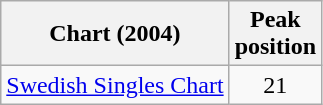<table class="wikitable">
<tr>
<th>Chart (2004)</th>
<th>Peak<br>position</th>
</tr>
<tr>
<td><a href='#'>Swedish Singles Chart</a></td>
<td align="center">21</td>
</tr>
</table>
